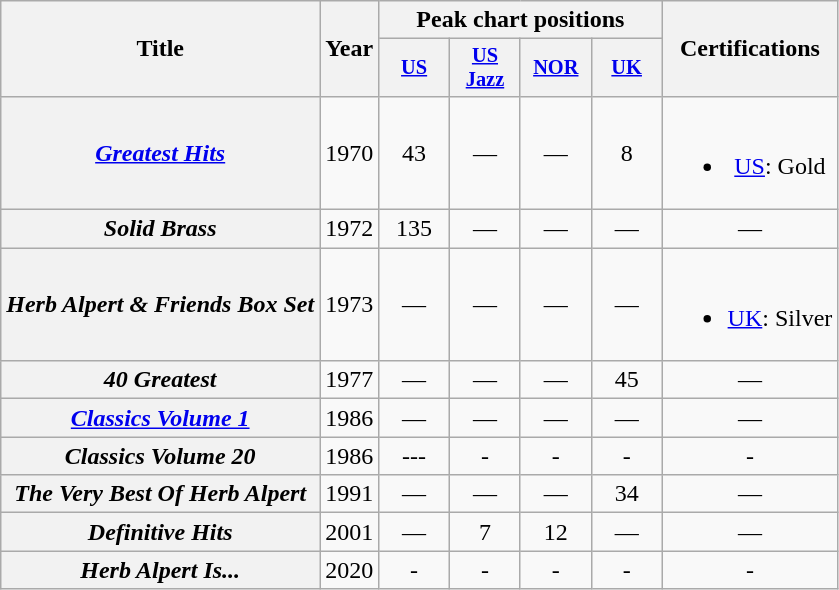<table class="wikitable plainrowheaders" style="text-align:center;">
<tr>
<th scope="col" rowspan="2">Title</th>
<th scope="col" rowspan="2">Year</th>
<th scope="col" colspan="4">Peak chart positions</th>
<th scope="col" rowspan="2">Certifications</th>
</tr>
<tr>
<th scope="col" style="width:3em;font-size:85%"><a href='#'>US</a><br></th>
<th scope="col" style="width:3em;font-size:85%"><a href='#'>US<br>Jazz</a><br></th>
<th scope="col" style="width:3em;font-size:85%"><a href='#'>NOR</a><br></th>
<th scope="col" style="width:3em;font-size:85%"><a href='#'>UK</a><br></th>
</tr>
<tr>
<th scope=row><em><a href='#'>Greatest Hits</a></em></th>
<td>1970</td>
<td>43</td>
<td>—</td>
<td>—</td>
<td>8</td>
<td><br><ul><li><a href='#'>US</a>: Gold</li></ul></td>
</tr>
<tr>
<th scope=row><em>Solid Brass</em></th>
<td>1972</td>
<td>135</td>
<td>—</td>
<td>—</td>
<td>—</td>
<td>—</td>
</tr>
<tr>
<th scope=row><em>Herb Alpert & Friends Box Set</em></th>
<td>1973</td>
<td>—</td>
<td>—</td>
<td>—</td>
<td>—</td>
<td><br><ul><li><a href='#'>UK</a>: Silver</li></ul></td>
</tr>
<tr>
<th scope=row><em>40 Greatest</em></th>
<td>1977</td>
<td>—</td>
<td>—</td>
<td>—</td>
<td>45</td>
<td>—</td>
</tr>
<tr>
<th scope=row><em><a href='#'>Classics Volume 1</a></em></th>
<td>1986</td>
<td>—</td>
<td>—</td>
<td>—</td>
<td>—</td>
<td>—</td>
</tr>
<tr>
<th scope=row><em>Classics Volume 20</em></th>
<td>1986</td>
<td>---</td>
<td>-</td>
<td>-</td>
<td>-</td>
<td>-</td>
</tr>
<tr>
<th scope=row><em>The Very Best Of Herb Alpert</em></th>
<td>1991</td>
<td>—</td>
<td>—</td>
<td>—</td>
<td>34</td>
<td>—</td>
</tr>
<tr>
<th scope=row><em>Definitive Hits</em></th>
<td>2001</td>
<td>—</td>
<td>7</td>
<td>12</td>
<td>—</td>
<td>—</td>
</tr>
<tr>
<th scope=row><em>Herb Alpert Is...</em></th>
<td>2020</td>
<td>-</td>
<td>-</td>
<td>-</td>
<td>-</td>
<td>-</td>
</tr>
</table>
